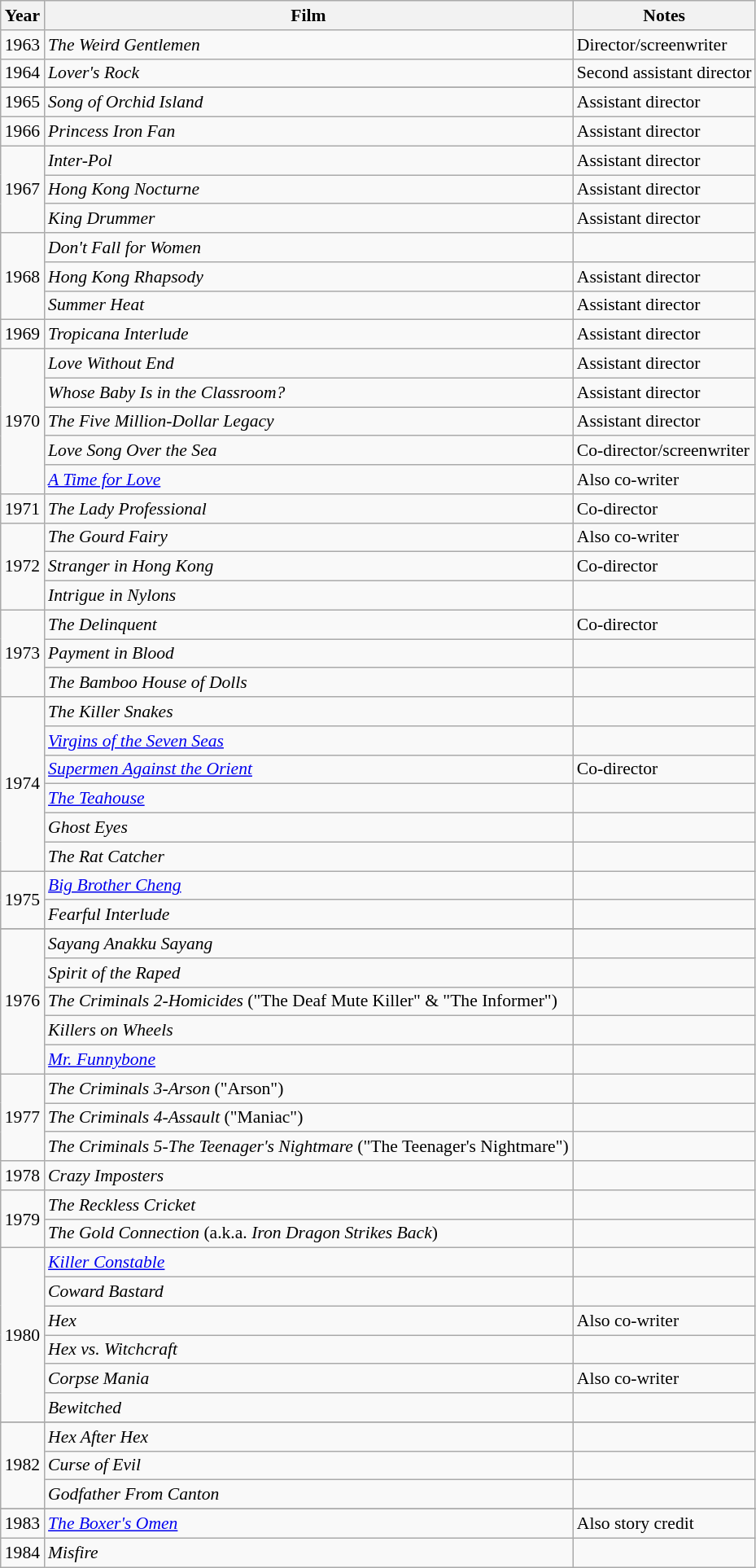<table class="wikitable" style="font-size:90%;">
<tr>
<th>Year</th>
<th>Film</th>
<th>Notes</th>
</tr>
<tr>
<td>1963</td>
<td><em>The Weird Gentlemen</em></td>
<td>Director/screenwriter</td>
</tr>
<tr>
<td>1964</td>
<td><em>Lover's Rock</em></td>
<td>Second assistant director</td>
</tr>
<tr>
</tr>
<tr>
<td>1965</td>
<td><em>Song of Orchid Island</em></td>
<td>Assistant director</td>
</tr>
<tr>
<td>1966</td>
<td><em>Princess Iron Fan</em></td>
<td>Assistant director</td>
</tr>
<tr>
<td align="left" rowspan="3">1967</td>
<td><em>Inter-Pol</em></td>
<td>Assistant director</td>
</tr>
<tr>
<td><em>Hong Kong Nocturne</em></td>
<td>Assistant director</td>
</tr>
<tr>
<td><em>King Drummer</em></td>
<td>Assistant director</td>
</tr>
<tr>
<td align="left" rowspan="3">1968</td>
<td><em>Don't Fall for Women</em></td>
<td></td>
</tr>
<tr>
<td><em>Hong Kong Rhapsody</em></td>
<td>Assistant director</td>
</tr>
<tr>
<td><em>Summer Heat</em></td>
<td>Assistant director</td>
</tr>
<tr>
<td>1969</td>
<td><em>Tropicana Interlude</em></td>
<td>Assistant director</td>
</tr>
<tr>
<td align="left" rowspan="5">1970</td>
<td><em>Love Without End</em></td>
<td>Assistant director</td>
</tr>
<tr>
<td><em>Whose Baby Is in the Classroom?</em></td>
<td>Assistant director</td>
</tr>
<tr>
<td><em>The Five Million-Dollar Legacy</em></td>
<td>Assistant director</td>
</tr>
<tr>
<td><em>Love Song Over the Sea</em></td>
<td>Co-director/screenwriter</td>
</tr>
<tr>
<td><em><a href='#'>A Time for Love</a></em></td>
<td>Also co-writer</td>
</tr>
<tr>
<td>1971</td>
<td><em>The Lady Professional</em></td>
<td>Co-director</td>
</tr>
<tr>
<td align="left" rowspan="3">1972</td>
<td><em>The Gourd Fairy</em></td>
<td>Also co-writer</td>
</tr>
<tr>
<td><em>Stranger in Hong Kong</em></td>
<td>Co-director</td>
</tr>
<tr>
<td><em>Intrigue in Nylons</em></td>
<td></td>
</tr>
<tr>
<td align="left" rowspan="3">1973</td>
<td><em>The Delinquent</em></td>
<td>Co-director</td>
</tr>
<tr>
<td><em>Payment in Blood</em></td>
<td></td>
</tr>
<tr>
<td><em>The Bamboo House of Dolls</em></td>
<td></td>
</tr>
<tr>
<td align="left" rowspan="6">1974</td>
<td><em> The Killer Snakes</em></td>
<td></td>
</tr>
<tr>
<td><em><a href='#'>Virgins of the Seven Seas</a></em></td>
<td></td>
</tr>
<tr>
<td><em><a href='#'>Supermen Against the Orient</a></em></td>
<td>Co-director</td>
</tr>
<tr>
<td><em><a href='#'>The Teahouse</a></em></td>
<td></td>
</tr>
<tr>
<td><em>Ghost Eyes</em></td>
<td></td>
</tr>
<tr>
<td><em>The Rat Catcher</em></td>
<td></td>
</tr>
<tr>
<td align="left" rowspan="2">1975</td>
<td><em><a href='#'>Big Brother Cheng</a></em></td>
<td></td>
</tr>
<tr>
<td><em>Fearful Interlude</em></td>
<td></td>
</tr>
<tr>
</tr>
<tr>
<td align="left" rowspan="5">1976</td>
<td><em> Sayang Anakku Sayang</em></td>
<td></td>
</tr>
<tr>
<td><em>Spirit of the Raped</em></td>
<td></td>
</tr>
<tr>
<td><em>The Criminals 2-Homicides</em> ("The Deaf Mute Killer" & "The Informer")</td>
<td></td>
</tr>
<tr>
<td><em>Killers on Wheels</em></td>
<td></td>
</tr>
<tr>
<td><em><a href='#'>Mr. Funnybone</a></em></td>
<td></td>
</tr>
<tr>
<td align="left" rowspan="3">1977</td>
<td><em>The Criminals 3-Arson</em> ("Arson")</td>
<td></td>
</tr>
<tr>
<td><em>The Criminals 4-Assault</em> ("Maniac")</td>
<td></td>
</tr>
<tr>
<td><em>The Criminals 5-The Teenager's Nightmare</em> ("The Teenager's Nightmare")</td>
<td></td>
</tr>
<tr>
<td>1978</td>
<td><em>Crazy Imposters</em></td>
<td></td>
</tr>
<tr>
<td align="left" rowspan="2">1979</td>
<td><em>The Reckless Cricket</em></td>
<td></td>
</tr>
<tr>
<td><em>The Gold Connection</em> (a.k.a. <em>Iron Dragon Strikes Back</em>)</td>
<td></td>
</tr>
<tr>
<td align="left" rowspan="6">1980</td>
<td><em><a href='#'>Killer Constable</a></em></td>
<td></td>
</tr>
<tr>
<td><em>Coward Bastard</em></td>
<td></td>
</tr>
<tr>
<td><em>Hex</em></td>
<td>Also co-writer</td>
</tr>
<tr>
<td><em>Hex vs. Witchcraft</em></td>
<td></td>
</tr>
<tr>
<td><em>Corpse Mania</em></td>
<td>Also co-writer</td>
</tr>
<tr>
<td><em>Bewitched</em></td>
<td></td>
</tr>
<tr>
</tr>
<tr>
<td align="left" rowspan="3">1982</td>
<td><em>Hex After Hex</em></td>
<td></td>
</tr>
<tr>
<td><em>Curse of Evil</em></td>
<td></td>
</tr>
<tr>
<td><em>Godfather From Canton</em></td>
<td></td>
</tr>
<tr>
</tr>
<tr>
<td>1983</td>
<td><em><a href='#'>The Boxer's Omen</a></em></td>
<td>Also story credit</td>
</tr>
<tr>
<td>1984</td>
<td><em>Misfire</em></td>
<td></td>
</tr>
</table>
